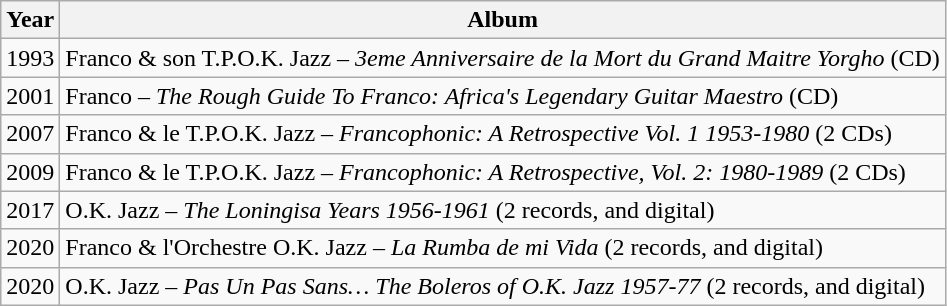<table class="wikitable">
<tr>
<th>Year</th>
<th>Album</th>
</tr>
<tr>
<td>1993</td>
<td>Franco & son T.P.O.K. Jazz – <em>3eme Anniversaire de la Mort du Grand Maitre Yorgho</em> (CD)</td>
</tr>
<tr>
<td>2001</td>
<td>Franco – <em>The Rough Guide To Franco: Africa's Legendary Guitar Maestro</em> (CD)</td>
</tr>
<tr>
<td>2007</td>
<td>Franco & le T.P.O.K. Jazz – <em>Francophonic: A Retrospective Vol. 1 1953-1980</em> (2 CDs)</td>
</tr>
<tr>
<td>2009</td>
<td>Franco & le T.P.O.K. Jazz – <em>Francophonic: A Retrospective, Vol. 2: 1980-1989</em> (2 CDs)</td>
</tr>
<tr>
<td>2017</td>
<td>O.K. Jazz – <em>The Loningisa Years 1956-1961</em> (2 records, and digital)</td>
</tr>
<tr>
<td>2020</td>
<td>Franco & l'Orchestre O.K. Jazz – <em>La Rumba de mi Vida</em> (2 records, and digital)</td>
</tr>
<tr>
<td>2020</td>
<td>O.K. Jazz – <em>Pas Un Pas Sans… The Boleros of O.K. Jazz 1957-77</em> (2 records, and digital)</td>
</tr>
</table>
